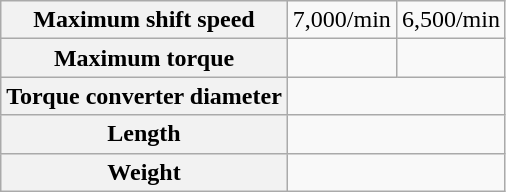<table class="wikitable collapsible" style="text-align:center">
<tr>
<th>Maximum shift speed</th>
<td>7,000/min</td>
<td>6,500/min</td>
</tr>
<tr>
<th>Maximum torque</th>
<td></td>
<td></td>
</tr>
<tr>
<th>Torque converter diameter</th>
<td colspan=2></td>
</tr>
<tr>
<th>Length</th>
<td colspan=2></td>
</tr>
<tr>
<th>Weight</th>
<td colspan=2></td>
</tr>
</table>
